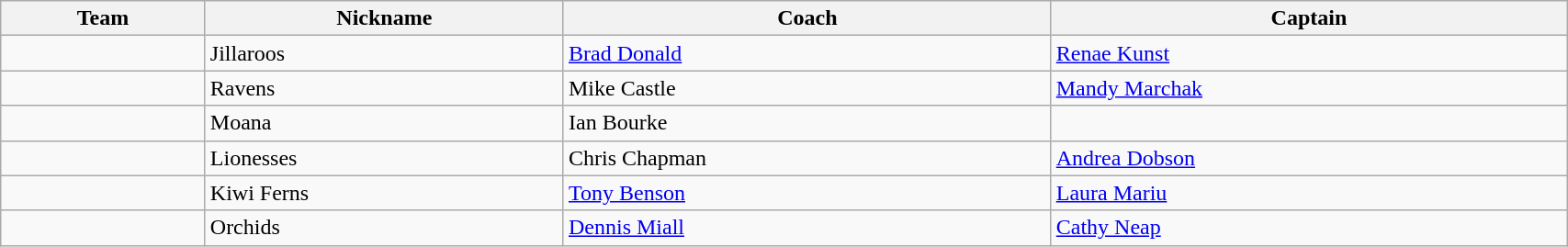<table class="wikitable sortable" style="width:90%;">
<tr>
<th>Team</th>
<th>Nickname</th>
<th>Coach</th>
<th>Captain</th>
</tr>
<tr>
<td> </td>
<td>Jillaroos</td>
<td><a href='#'>Brad Donald</a></td>
<td><a href='#'>Renae Kunst</a></td>
</tr>
<tr>
<td> </td>
<td>Ravens</td>
<td>Mike Castle</td>
<td><a href='#'>Mandy Marchak</a></td>
</tr>
<tr>
<td> </td>
<td>Moana</td>
<td>Ian Bourke</td>
<td></td>
</tr>
<tr>
<td> </td>
<td>Lionesses</td>
<td>Chris Chapman</td>
<td><a href='#'>Andrea Dobson</a></td>
</tr>
<tr>
<td> </td>
<td>Kiwi Ferns</td>
<td><a href='#'>Tony Benson</a></td>
<td><a href='#'>Laura Mariu</a></td>
</tr>
<tr>
<td> </td>
<td>Orchids</td>
<td><a href='#'>Dennis Miall</a></td>
<td><a href='#'>Cathy Neap</a></td>
</tr>
</table>
